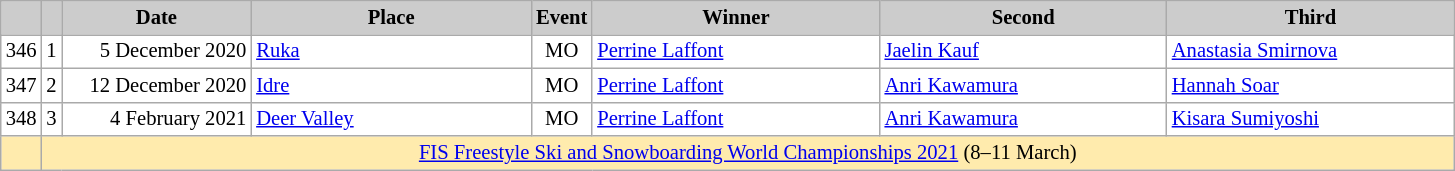<table class="wikitable plainrowheaders" style="background:#fff; font-size:86%; line-height:16px; border:grey solid 1px; border-collapse:collapse;">
<tr>
<th scope="col" style="background:#ccc; width:20px;"></th>
<th scope="col" style="background:#ccc; width=30 px;"></th>
<th scope="col" style="background:#ccc; width:120px;">Date</th>
<th scope="col" style="background:#ccc; width:180px;">Place</th>
<th scope="col" style="background:#ccc; width:15px;">Event</th>
<th scope="col" style="background:#ccc; width:185px;">Winner</th>
<th scope="col" style="background:#ccc; width:185px;">Second</th>
<th scope="col" style="background:#ccc; width:185px;">Third</th>
</tr>
<tr>
<td align="center">346</td>
<td align="center">1</td>
<td align="right">5 December 2020</td>
<td> <a href='#'>Ruka</a></td>
<td align="center">MO</td>
<td> <a href='#'>Perrine Laffont</a></td>
<td> <a href='#'>Jaelin Kauf</a></td>
<td> <a href='#'>Anastasia Smirnova</a></td>
</tr>
<tr>
<td align="center">347</td>
<td align="center">2</td>
<td align="right">12 December 2020</td>
<td> <a href='#'>Idre</a></td>
<td align="center">MO</td>
<td> <a href='#'>Perrine Laffont</a></td>
<td> <a href='#'>Anri Kawamura</a></td>
<td> <a href='#'>Hannah Soar</a></td>
</tr>
<tr>
<td align="center">348</td>
<td align="center">3</td>
<td align="right">4 February 2021</td>
<td> <a href='#'>Deer Valley</a></td>
<td align="center">MO</td>
<td> <a href='#'>Perrine Laffont</a></td>
<td> <a href='#'>Anri Kawamura</a></td>
<td> <a href='#'>Kisara Sumiyoshi</a></td>
</tr>
<tr style="background:#FFEBAD">
<td></td>
<td align="center" colspan="7"><a href='#'>FIS Freestyle Ski and Snowboarding World Championships 2021</a>  (8–11 March)</td>
</tr>
</table>
